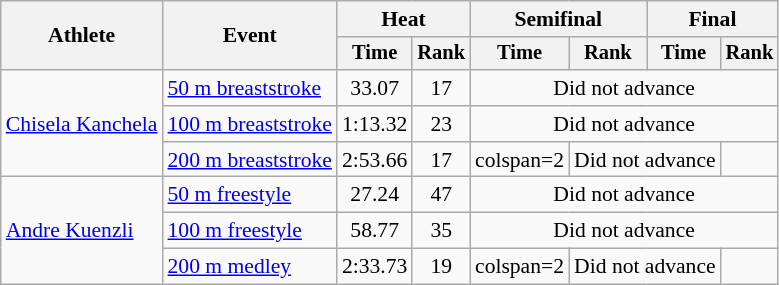<table class="wikitable" style="text-align:center; font-size:90%">
<tr>
<th rowspan="2">Athlete</th>
<th rowspan="2">Event</th>
<th colspan="2">Heat</th>
<th colspan="2">Semifinal</th>
<th colspan="2">Final</th>
</tr>
<tr style="font-size:95%">
<th>Time</th>
<th>Rank</th>
<th>Time</th>
<th>Rank</th>
<th>Time</th>
<th>Rank</th>
</tr>
<tr>
<td align=left rowspan=3><a href='#'>Chisela Kanchela</a></td>
<td align=left><a href='#'>50 m breaststroke</a></td>
<td>33.07</td>
<td>17</td>
<td colspan=4>Did not advance</td>
</tr>
<tr>
<td align=left><a href='#'>100 m breaststroke</a></td>
<td>1:13.32</td>
<td>23</td>
<td colspan=4>Did not advance</td>
</tr>
<tr>
<td align=left><a href='#'>200 m breaststroke</a></td>
<td>2:53.66</td>
<td>17</td>
<td>colspan=2 </td>
<td colspan=2>Did not advance</td>
</tr>
<tr>
<td align=left rowspan=3><a href='#'>Andre Kuenzli</a></td>
<td align=left><a href='#'>50 m freestyle</a></td>
<td>27.24</td>
<td>47</td>
<td colspan=4>Did not advance</td>
</tr>
<tr>
<td align=left><a href='#'>100 m freestyle</a></td>
<td>58.77</td>
<td>35</td>
<td colspan=4>Did not advance</td>
</tr>
<tr>
<td align=left><a href='#'>200 m medley</a></td>
<td>2:33.73</td>
<td>19</td>
<td>colspan=2 </td>
<td colspan=2>Did not advance</td>
</tr>
</table>
